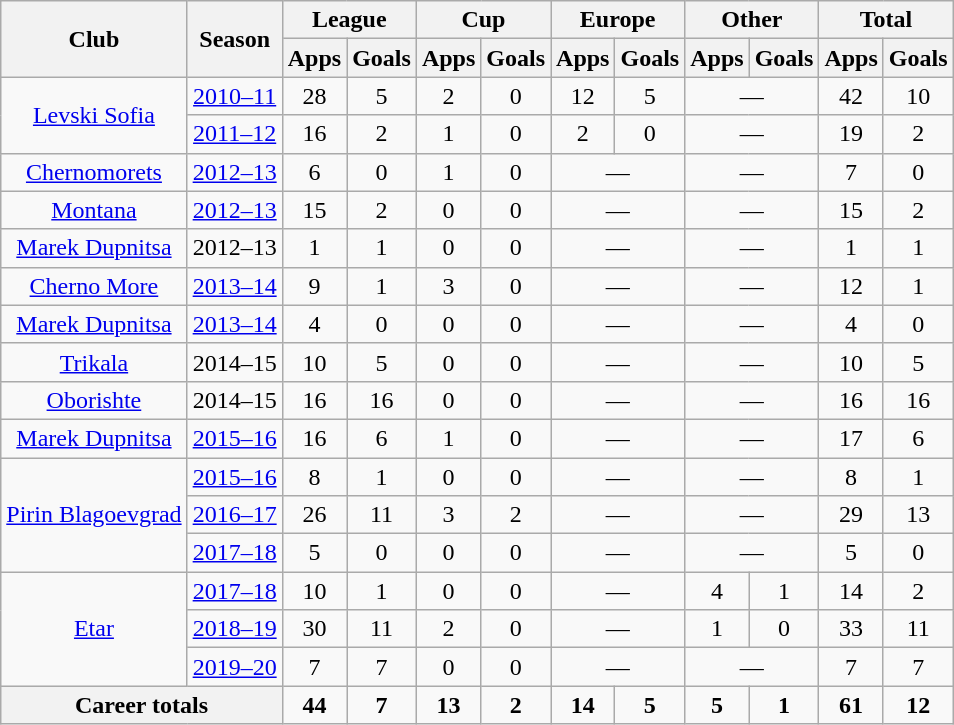<table class="wikitable" style="text-align: center;">
<tr>
<th rowspan="2">Club</th>
<th rowspan="2">Season</th>
<th colspan="2">League</th>
<th colspan="2">Cup</th>
<th colspan="2">Europe</th>
<th colspan="2">Other</th>
<th colspan="2">Total</th>
</tr>
<tr>
<th>Apps</th>
<th>Goals</th>
<th>Apps</th>
<th>Goals</th>
<th>Apps</th>
<th>Goals</th>
<th>Apps</th>
<th>Goals</th>
<th>Apps</th>
<th>Goals</th>
</tr>
<tr>
<td rowspan="2" valign="center"><a href='#'>Levski Sofia</a></td>
<td><a href='#'>2010–11</a></td>
<td>28</td>
<td>5</td>
<td>2</td>
<td>0</td>
<td>12</td>
<td>5</td>
<td colspan="2">—</td>
<td>42</td>
<td>10</td>
</tr>
<tr>
<td><a href='#'>2011–12</a></td>
<td>16</td>
<td>2</td>
<td>1</td>
<td>0</td>
<td>2</td>
<td>0</td>
<td colspan="2">—</td>
<td>19</td>
<td>2</td>
</tr>
<tr>
<td rowspan="1" valign="center"><a href='#'>Chernomorets</a></td>
<td><a href='#'>2012–13</a></td>
<td>6</td>
<td>0</td>
<td>1</td>
<td>0</td>
<td colspan="2">—</td>
<td colspan="2">—</td>
<td>7</td>
<td>0</td>
</tr>
<tr>
<td rowspan="1" valign="center"><a href='#'>Montana</a></td>
<td><a href='#'>2012–13</a></td>
<td>15</td>
<td>2</td>
<td>0</td>
<td>0</td>
<td colspan="2">—</td>
<td colspan="2">—</td>
<td>15</td>
<td>2</td>
</tr>
<tr>
<td rowspan="1" valign="center"><a href='#'>Marek Dupnitsa</a></td>
<td>2012–13</td>
<td>1</td>
<td>1</td>
<td>0</td>
<td>0</td>
<td colspan="2">—</td>
<td colspan="2">—</td>
<td>1</td>
<td>1</td>
</tr>
<tr>
<td rowspan="1" valign="center"><a href='#'>Cherno More</a></td>
<td><a href='#'>2013–14</a></td>
<td>9</td>
<td>1</td>
<td>3</td>
<td>0</td>
<td colspan="2">—</td>
<td colspan="2">—</td>
<td>12</td>
<td>1</td>
</tr>
<tr>
<td rowspan="1" valign="center"><a href='#'>Marek Dupnitsa</a></td>
<td><a href='#'>2013–14</a></td>
<td>4</td>
<td>0</td>
<td>0</td>
<td>0</td>
<td colspan="2">—</td>
<td colspan="2">—</td>
<td>4</td>
<td>0</td>
</tr>
<tr>
<td rowspan="1" valign="center"><a href='#'>Trikala</a></td>
<td>2014–15</td>
<td>10</td>
<td>5</td>
<td>0</td>
<td>0</td>
<td colspan="2">—</td>
<td colspan="2">—</td>
<td>10</td>
<td>5</td>
</tr>
<tr>
<td rowspan="1" valign="center"><a href='#'>Oborishte</a></td>
<td>2014–15</td>
<td>16</td>
<td>16</td>
<td>0</td>
<td>0</td>
<td colspan="2">—</td>
<td colspan="2">—</td>
<td>16</td>
<td>16</td>
</tr>
<tr>
<td rowspan="1" valign="center"><a href='#'>Marek Dupnitsa</a></td>
<td><a href='#'>2015–16</a></td>
<td>16</td>
<td>6</td>
<td>1</td>
<td>0</td>
<td colspan="2">—</td>
<td colspan="2">—</td>
<td>17</td>
<td>6</td>
</tr>
<tr>
<td rowspan="3" valign="center"><a href='#'>Pirin Blagoevgrad</a></td>
<td><a href='#'>2015–16</a></td>
<td>8</td>
<td>1</td>
<td>0</td>
<td>0</td>
<td colspan="2">—</td>
<td colspan="2">—</td>
<td>8</td>
<td>1</td>
</tr>
<tr>
<td><a href='#'>2016–17</a></td>
<td>26</td>
<td>11</td>
<td>3</td>
<td>2</td>
<td colspan="2">—</td>
<td colspan="2">—</td>
<td>29</td>
<td>13</td>
</tr>
<tr>
<td><a href='#'>2017–18</a></td>
<td>5</td>
<td>0</td>
<td>0</td>
<td>0</td>
<td colspan="2">—</td>
<td colspan="2">—</td>
<td>5</td>
<td>0</td>
</tr>
<tr>
<td rowspan="3" valign="center"><a href='#'>Etar</a></td>
<td><a href='#'>2017–18</a></td>
<td>10</td>
<td>1</td>
<td>0</td>
<td>0</td>
<td colspan="2">—</td>
<td>4</td>
<td>1</td>
<td>14</td>
<td>2</td>
</tr>
<tr>
<td><a href='#'>2018–19</a></td>
<td>30</td>
<td>11</td>
<td>2</td>
<td>0</td>
<td colspan="2">—</td>
<td>1</td>
<td>0</td>
<td>33</td>
<td>11</td>
</tr>
<tr>
<td><a href='#'>2019–20</a></td>
<td>7</td>
<td>7</td>
<td>0</td>
<td>0</td>
<td colspan="2">—</td>
<td colspan="2">—</td>
<td>7</td>
<td>7</td>
</tr>
<tr>
<th colspan="2"><strong>Career totals</strong></th>
<td><strong>44</strong></td>
<td><strong>7</strong></td>
<td><strong>13</strong></td>
<td><strong>2</strong></td>
<td><strong>14</strong></td>
<td><strong>5</strong></td>
<td><strong>5</strong></td>
<td><strong>1</strong></td>
<td><strong>61</strong></td>
<td><strong>12</strong></td>
</tr>
</table>
